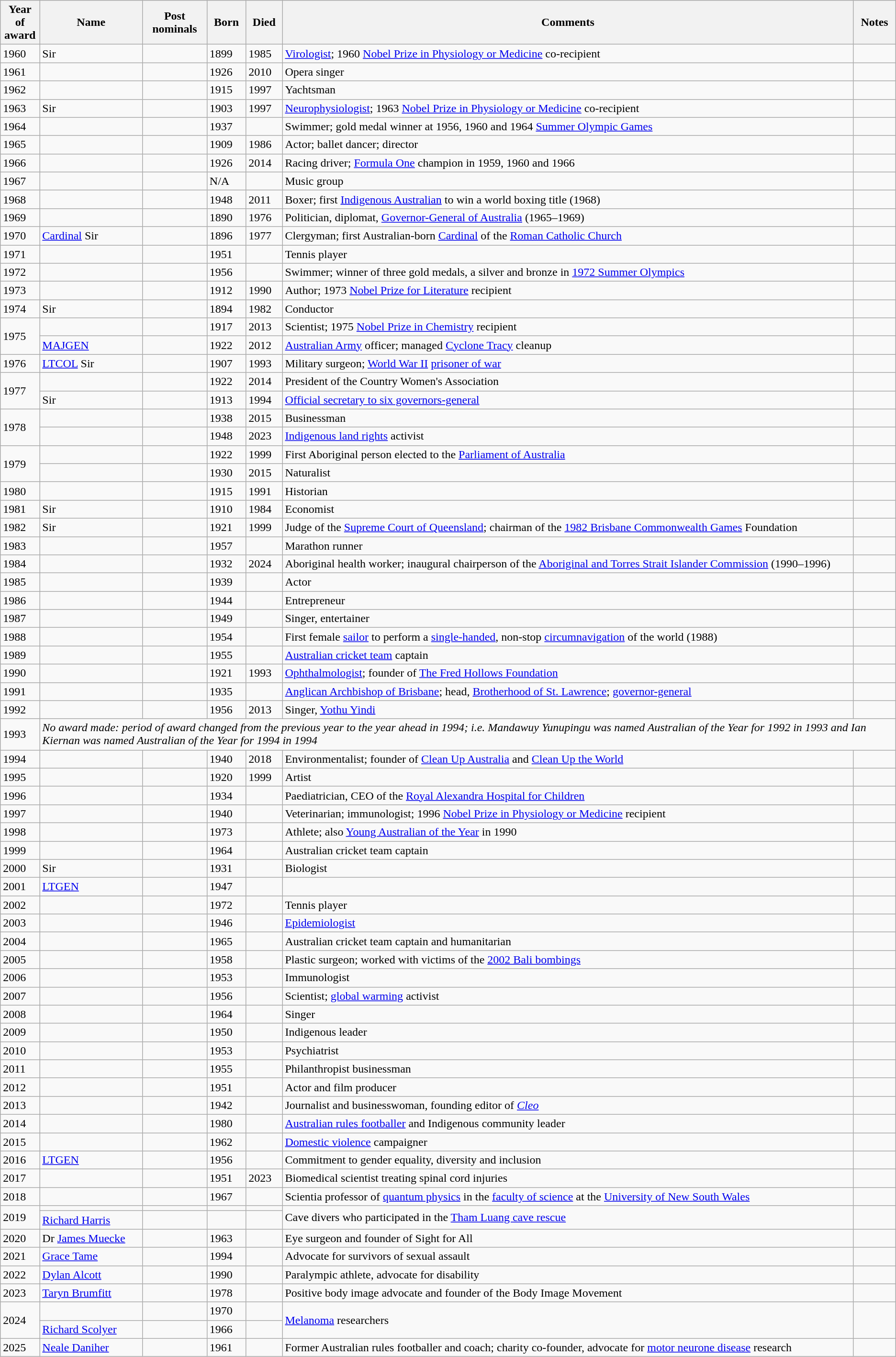<table class="wikitable sortable">
<tr>
<th>Year of<br>award</th>
<th>Name</th>
<th>Post<br>nominals</th>
<th>Born</th>
<th>Died</th>
<th>Comments</th>
<th>Notes</th>
</tr>
<tr>
<td>1960</td>
<td>Sir </td>
<td></td>
<td>1899</td>
<td>1985</td>
<td><a href='#'>Virologist</a>; 1960 <a href='#'>Nobel Prize in Physiology or Medicine</a> co-recipient</td>
<td></td>
</tr>
<tr>
<td>1961</td>
<td></td>
<td></td>
<td>1926</td>
<td>2010</td>
<td>Opera singer</td>
<td></td>
</tr>
<tr>
<td>1962</td>
<td></td>
<td></td>
<td>1915</td>
<td>1997</td>
<td>Yachtsman</td>
<td></td>
</tr>
<tr>
<td>1963</td>
<td>Sir </td>
<td></td>
<td>1903</td>
<td>1997</td>
<td><a href='#'>Neurophysiologist</a>; 1963 <a href='#'>Nobel Prize in Physiology or Medicine</a> co-recipient</td>
<td></td>
</tr>
<tr>
<td>1964</td>
<td></td>
<td></td>
<td>1937</td>
<td></td>
<td>Swimmer; gold medal winner at 1956, 1960 and 1964 <a href='#'>Summer Olympic Games</a></td>
<td></td>
</tr>
<tr>
<td>1965</td>
<td></td>
<td></td>
<td>1909</td>
<td>1986</td>
<td>Actor; ballet dancer; director</td>
<td></td>
</tr>
<tr>
<td>1966</td>
<td></td>
<td></td>
<td>1926</td>
<td>2014</td>
<td>Racing driver; <a href='#'>Formula One</a> champion in 1959, 1960 and 1966</td>
<td></td>
</tr>
<tr>
<td>1967</td>
<td></td>
<td></td>
<td>N/A</td>
<td></td>
<td>Music group</td>
<td></td>
</tr>
<tr>
<td>1968</td>
<td></td>
<td></td>
<td>1948</td>
<td>2011</td>
<td>Boxer; first <a href='#'>Indigenous Australian</a> to win a world boxing title (1968)</td>
<td></td>
</tr>
<tr>
<td>1969</td>
<td></td>
<td></td>
<td>1890</td>
<td>1976</td>
<td>Politician, diplomat, <a href='#'>Governor-General of Australia</a> (1965–1969)</td>
<td></td>
</tr>
<tr>
<td>1970</td>
<td><a href='#'>Cardinal</a> Sir </td>
<td></td>
<td>1896</td>
<td>1977</td>
<td>Clergyman; first Australian-born <a href='#'>Cardinal</a> of the <a href='#'>Roman Catholic Church</a></td>
<td></td>
</tr>
<tr>
<td>1971</td>
<td></td>
<td></td>
<td>1951</td>
<td></td>
<td>Tennis player</td>
<td></td>
</tr>
<tr>
<td>1972</td>
<td></td>
<td></td>
<td>1956</td>
<td></td>
<td>Swimmer; winner of three gold medals, a silver and bronze in <a href='#'>1972 Summer Olympics</a></td>
<td></td>
</tr>
<tr>
<td>1973</td>
<td></td>
<td></td>
<td>1912</td>
<td>1990</td>
<td>Author; 1973 <a href='#'>Nobel Prize for Literature</a> recipient</td>
<td></td>
</tr>
<tr>
<td>1974</td>
<td>Sir </td>
<td></td>
<td>1894</td>
<td>1982</td>
<td>Conductor</td>
<td></td>
</tr>
<tr>
<td rowspan=2>1975</td>
<td></td>
<td></td>
<td>1917</td>
<td>2013</td>
<td>Scientist; 1975 <a href='#'>Nobel Prize in Chemistry</a> recipient</td>
<td></td>
</tr>
<tr>
<td><a href='#'>MAJGEN</a> </td>
<td></td>
<td>1922</td>
<td>2012</td>
<td><a href='#'>Australian Army</a> officer; managed <a href='#'>Cyclone Tracy</a> cleanup</td>
<td></td>
</tr>
<tr>
<td>1976</td>
<td><a href='#'>LTCOL</a> Sir </td>
<td></td>
<td>1907</td>
<td>1993</td>
<td>Military surgeon; <a href='#'>World War II</a> <a href='#'>prisoner of war</a></td>
<td></td>
</tr>
<tr>
<td rowspan=2>1977</td>
<td></td>
<td></td>
<td>1922</td>
<td>2014</td>
<td>President of the Country Women's Association</td>
<td></td>
</tr>
<tr>
<td>Sir </td>
<td></td>
<td>1913</td>
<td>1994</td>
<td><a href='#'>Official secretary to six governors-general</a></td>
<td></td>
</tr>
<tr>
<td rowspan=2>1978</td>
<td></td>
<td></td>
<td>1938</td>
<td>2015</td>
<td>Businessman</td>
<td></td>
</tr>
<tr>
<td></td>
<td></td>
<td>1948</td>
<td>2023</td>
<td><a href='#'>Indigenous land rights</a> activist</td>
<td></td>
</tr>
<tr>
<td rowspan=2>1979</td>
<td></td>
<td></td>
<td>1922</td>
<td>1999</td>
<td>First Aboriginal person elected to the <a href='#'>Parliament of Australia</a></td>
<td></td>
</tr>
<tr>
<td></td>
<td></td>
<td>1930</td>
<td>2015</td>
<td>Naturalist</td>
<td></td>
</tr>
<tr>
<td>1980</td>
<td></td>
<td></td>
<td>1915</td>
<td>1991</td>
<td>Historian</td>
<td></td>
</tr>
<tr>
<td>1981</td>
<td>Sir </td>
<td></td>
<td>1910</td>
<td>1984</td>
<td>Economist</td>
<td></td>
</tr>
<tr>
<td>1982</td>
<td>Sir </td>
<td></td>
<td>1921</td>
<td>1999</td>
<td>Judge of the <a href='#'>Supreme Court of Queensland</a>; chairman of the <a href='#'>1982 Brisbane Commonwealth Games</a> Foundation</td>
<td></td>
</tr>
<tr>
<td>1983</td>
<td></td>
<td></td>
<td>1957</td>
<td></td>
<td>Marathon runner</td>
<td></td>
</tr>
<tr>
<td>1984</td>
<td></td>
<td></td>
<td>1932</td>
<td>2024</td>
<td>Aboriginal health worker; inaugural chairperson of the <a href='#'>Aboriginal and Torres Strait Islander Commission</a> (1990–1996)</td>
<td></td>
</tr>
<tr>
<td>1985</td>
<td></td>
<td></td>
<td>1939</td>
<td></td>
<td>Actor</td>
<td></td>
</tr>
<tr>
<td>1986</td>
<td></td>
<td></td>
<td>1944</td>
<td></td>
<td>Entrepreneur</td>
<td></td>
</tr>
<tr>
<td>1987</td>
<td></td>
<td></td>
<td>1949</td>
<td></td>
<td>Singer, entertainer</td>
<td></td>
</tr>
<tr>
<td>1988</td>
<td></td>
<td></td>
<td>1954</td>
<td></td>
<td>First female <a href='#'>sailor</a> to perform a <a href='#'>single-handed</a>, non-stop <a href='#'>circumnavigation</a> of the world (1988)</td>
<td></td>
</tr>
<tr>
<td>1989</td>
<td></td>
<td></td>
<td>1955</td>
<td></td>
<td><a href='#'>Australian cricket team</a> captain</td>
<td></td>
</tr>
<tr>
<td>1990</td>
<td></td>
<td></td>
<td>1921</td>
<td>1993</td>
<td><a href='#'>Ophthalmologist</a>; founder of <a href='#'>The Fred Hollows Foundation</a></td>
<td></td>
</tr>
<tr>
<td>1991</td>
<td></td>
<td></td>
<td>1935</td>
<td></td>
<td><a href='#'>Anglican Archbishop of Brisbane</a>; head, <a href='#'>Brotherhood of St. Lawrence</a>; <a href='#'>governor-general</a></td>
<td></td>
</tr>
<tr>
<td>1992</td>
<td></td>
<td></td>
<td>1956</td>
<td>2013</td>
<td>Singer, <a href='#'>Yothu Yindi</a></td>
<td></td>
</tr>
<tr>
<td>1993</td>
<td colspan=6><em>No award made: period of award changed from the previous year to the year ahead in 1994; i.e. Mandawuy Yunupingu was named Australian of the Year for 1992 in 1993 and Ian Kiernan was named Australian of the Year for 1994 in 1994</em></td>
</tr>
<tr>
<td>1994</td>
<td></td>
<td></td>
<td>1940</td>
<td>2018</td>
<td>Environmentalist; founder of <a href='#'>Clean Up Australia</a> and <a href='#'>Clean Up the World</a></td>
<td></td>
</tr>
<tr>
<td>1995</td>
<td></td>
<td></td>
<td>1920</td>
<td>1999</td>
<td>Artist</td>
<td></td>
</tr>
<tr>
<td>1996</td>
<td></td>
<td></td>
<td>1934</td>
<td></td>
<td>Paediatrician, CEO of the <a href='#'>Royal Alexandra Hospital for Children</a></td>
<td></td>
</tr>
<tr>
<td>1997</td>
<td></td>
<td></td>
<td>1940</td>
<td></td>
<td>Veterinarian; immunologist; 1996 <a href='#'>Nobel Prize in Physiology or Medicine</a> recipient</td>
<td></td>
</tr>
<tr>
<td>1998</td>
<td></td>
<td></td>
<td>1973</td>
<td></td>
<td>Athlete; also <a href='#'>Young Australian of the Year</a> in 1990</td>
<td></td>
</tr>
<tr>
<td>1999</td>
<td></td>
<td></td>
<td>1964</td>
<td></td>
<td>Australian cricket team captain</td>
<td></td>
</tr>
<tr>
<td>2000</td>
<td>Sir </td>
<td></td>
<td>1931</td>
<td></td>
<td>Biologist</td>
<td></td>
</tr>
<tr>
<td>2001</td>
<td><a href='#'>LTGEN</a> </td>
<td></td>
<td>1947</td>
<td></td>
<td></td>
<td></td>
</tr>
<tr>
<td>2002</td>
<td></td>
<td></td>
<td>1972</td>
<td></td>
<td>Tennis player</td>
<td></td>
</tr>
<tr>
<td>2003</td>
<td></td>
<td></td>
<td>1946</td>
<td></td>
<td><a href='#'>Epidemiologist</a></td>
<td></td>
</tr>
<tr>
<td>2004</td>
<td></td>
<td></td>
<td>1965</td>
<td></td>
<td>Australian cricket team captain and humanitarian</td>
<td></td>
</tr>
<tr>
<td>2005</td>
<td></td>
<td></td>
<td>1958</td>
<td></td>
<td>Plastic surgeon; worked with victims of the <a href='#'>2002 Bali bombings</a></td>
<td></td>
</tr>
<tr>
<td>2006</td>
<td></td>
<td></td>
<td>1953</td>
<td></td>
<td>Immunologist</td>
<td></td>
</tr>
<tr>
<td>2007</td>
<td></td>
<td></td>
<td>1956</td>
<td></td>
<td>Scientist; <a href='#'>global warming</a> activist</td>
<td></td>
</tr>
<tr>
<td>2008</td>
<td></td>
<td></td>
<td>1964</td>
<td></td>
<td>Singer</td>
<td></td>
</tr>
<tr>
<td>2009</td>
<td></td>
<td></td>
<td>1950</td>
<td></td>
<td>Indigenous leader</td>
<td></td>
</tr>
<tr>
<td>2010</td>
<td></td>
<td></td>
<td>1953</td>
<td></td>
<td>Psychiatrist</td>
<td></td>
</tr>
<tr>
<td>2011</td>
<td></td>
<td></td>
<td>1955</td>
<td></td>
<td>Philanthropist businessman</td>
<td></td>
</tr>
<tr>
<td>2012</td>
<td></td>
<td></td>
<td>1951</td>
<td></td>
<td>Actor and film producer</td>
<td></td>
</tr>
<tr>
<td>2013</td>
<td></td>
<td></td>
<td>1942</td>
<td></td>
<td>Journalist and businesswoman,  founding editor of <em><a href='#'>Cleo</a></em></td>
<td></td>
</tr>
<tr>
<td>2014</td>
<td></td>
<td></td>
<td>1980</td>
<td></td>
<td><a href='#'>Australian rules footballer</a> and Indigenous community leader</td>
<td></td>
</tr>
<tr>
<td>2015</td>
<td></td>
<td></td>
<td>1962</td>
<td></td>
<td><a href='#'>Domestic violence</a> campaigner</td>
<td></td>
</tr>
<tr>
<td>2016</td>
<td><a href='#'>LTGEN</a> </td>
<td></td>
<td>1956</td>
<td></td>
<td>Commitment to gender equality, diversity and inclusion</td>
<td></td>
</tr>
<tr>
<td>2017</td>
<td></td>
<td></td>
<td>1951</td>
<td>2023</td>
<td>Biomedical scientist treating spinal cord injuries</td>
<td></td>
</tr>
<tr>
<td>2018</td>
<td></td>
<td></td>
<td>1967</td>
<td></td>
<td>Scientia professor of <a href='#'>quantum physics</a> in the <a href='#'>faculty of science</a> at the <a href='#'>University of New South Wales</a></td>
<td></td>
</tr>
<tr>
<td rowspan=2>2019</td>
<td></td>
<td></td>
<td></td>
<td></td>
<td rowspan=2>Cave divers who participated in the <a href='#'>Tham Luang cave rescue</a></td>
<td rowspan=2></td>
</tr>
<tr>
<td><a href='#'>Richard Harris</a></td>
<td></td>
<td></td>
<td></td>
</tr>
<tr>
<td>2020</td>
<td>Dr <a href='#'>James Muecke</a></td>
<td></td>
<td>1963</td>
<td></td>
<td>Eye surgeon and founder of Sight for All</td>
<td></td>
</tr>
<tr>
<td>2021</td>
<td><a href='#'>Grace Tame</a></td>
<td></td>
<td>1994</td>
<td></td>
<td>Advocate for survivors of sexual assault</td>
<td></td>
</tr>
<tr>
<td>2022</td>
<td><a href='#'>Dylan Alcott</a></td>
<td></td>
<td>1990</td>
<td></td>
<td>Paralympic athlete, advocate for disability</td>
<td></td>
</tr>
<tr>
<td>2023</td>
<td><a href='#'>Taryn Brumfitt</a></td>
<td></td>
<td>1978</td>
<td></td>
<td>Positive body image advocate and founder of the Body Image Movement</td>
<td></td>
</tr>
<tr>
<td rowspan=2>2024</td>
<td></td>
<td></td>
<td>1970</td>
<td></td>
<td rowspan=2><a href='#'>Melanoma</a> researchers</td>
<td rowspan=2></td>
</tr>
<tr>
<td><a href='#'>Richard Scolyer</a></td>
<td></td>
<td>1966</td>
<td></td>
</tr>
<tr>
<td>2025</td>
<td><a href='#'>Neale Daniher</a></td>
<td></td>
<td>1961</td>
<td></td>
<td>Former Australian rules footballer and coach; charity co-founder, advocate for <a href='#'>motor neurone disease</a> research</td>
<td></td>
</tr>
</table>
